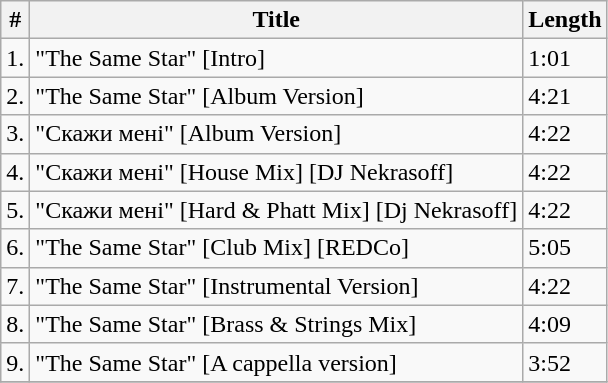<table class="wikitable">
<tr>
<th>#</th>
<th>Title</th>
<th>Length</th>
</tr>
<tr>
<td>1.</td>
<td>"The Same Star" [Intro]</td>
<td>1:01</td>
</tr>
<tr>
<td>2.</td>
<td>"The Same Star" [Album Version]</td>
<td>4:21</td>
</tr>
<tr>
<td>3.</td>
<td>"Скажи мені" [Album Version]</td>
<td>4:22</td>
</tr>
<tr>
<td>4.</td>
<td>"Скажи мені" [House Mix] [DJ Nekrasoff]</td>
<td>4:22</td>
</tr>
<tr>
<td>5.</td>
<td>"Скажи мені" [Hard & Phatt Mix] [Dj Nekrasoff]</td>
<td>4:22</td>
</tr>
<tr>
<td>6.</td>
<td>"The Same Star" [Club Mix] [REDCo]</td>
<td>5:05</td>
</tr>
<tr>
<td>7.</td>
<td>"The Same Star" [Instrumental Version]</td>
<td>4:22</td>
</tr>
<tr>
<td>8.</td>
<td>"The Same Star" [Brass & Strings Mix]</td>
<td>4:09</td>
</tr>
<tr>
<td>9.</td>
<td>"The Same Star" [A cappella version]</td>
<td>3:52</td>
</tr>
<tr>
</tr>
</table>
